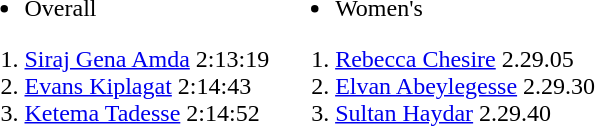<table>
<tr>
<td valign=top><br><ul><li>Overall</li></ul><ol><li> <a href='#'>Siraj Gena Amda</a> 2:13:19</li><li> <a href='#'>Evans Kiplagat</a> 2:14:43</li><li> <a href='#'>Ketema Tadesse</a> 2:14:52</li></ol></td>
<td valign=top><br><ul><li>Women's</li></ul><ol><li> <a href='#'>Rebecca Chesire</a> 2.29.05</li><li> <a href='#'>Elvan Abeylegesse</a> 2.29.30</li><li> <a href='#'>Sultan Haydar</a> 2.29.40</li></ol></td>
</tr>
</table>
